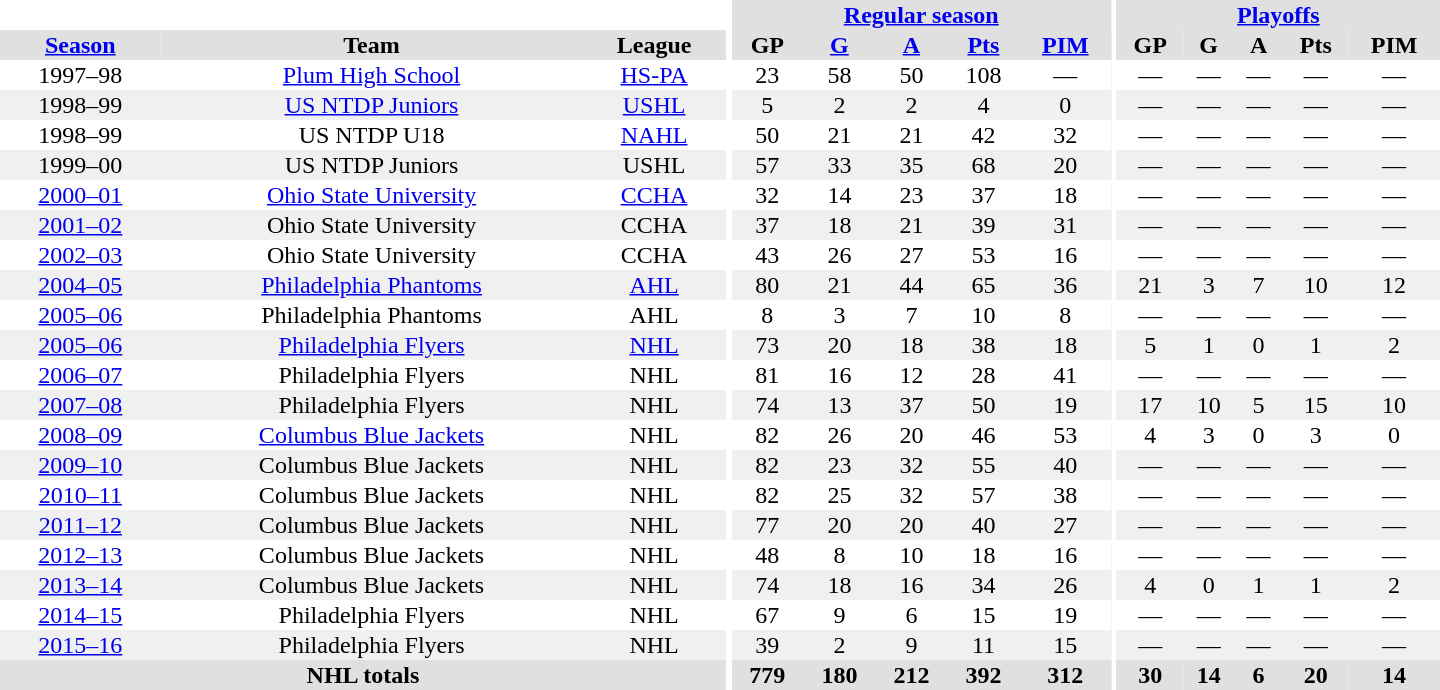<table border="0" cellpadding="1" cellspacing="0" style="text-align:center; width:60em">
<tr bgcolor="#e0e0e0">
<th colspan="3" bgcolor="#ffffff"></th>
<th rowspan="100" bgcolor="#ffffff"></th>
<th colspan="5"><a href='#'>Regular season</a></th>
<th rowspan="100" bgcolor="#ffffff"></th>
<th colspan="5"><a href='#'>Playoffs</a></th>
</tr>
<tr bgcolor="#e0e0e0">
<th><a href='#'>Season</a></th>
<th>Team</th>
<th>League</th>
<th>GP</th>
<th><a href='#'>G</a></th>
<th><a href='#'>A</a></th>
<th><a href='#'>Pts</a></th>
<th><a href='#'>PIM</a></th>
<th>GP</th>
<th>G</th>
<th>A</th>
<th>Pts</th>
<th>PIM</th>
</tr>
<tr>
<td>1997–98</td>
<td><a href='#'>Plum High School</a></td>
<td><a href='#'>HS-PA</a></td>
<td>23</td>
<td>58</td>
<td>50</td>
<td>108</td>
<td>—</td>
<td>—</td>
<td>—</td>
<td>—</td>
<td>—</td>
<td>—</td>
</tr>
<tr bgcolor="#f0f0f0">
<td>1998–99</td>
<td><a href='#'>US NTDP Juniors</a></td>
<td><a href='#'>USHL</a></td>
<td>5</td>
<td>2</td>
<td>2</td>
<td>4</td>
<td>0</td>
<td>—</td>
<td>—</td>
<td>—</td>
<td>—</td>
<td>—</td>
</tr>
<tr>
<td>1998–99</td>
<td>US NTDP U18</td>
<td><a href='#'>NAHL</a></td>
<td>50</td>
<td>21</td>
<td>21</td>
<td>42</td>
<td>32</td>
<td>—</td>
<td>—</td>
<td>—</td>
<td>—</td>
<td>—</td>
</tr>
<tr bgcolor="#f0f0f0">
<td>1999–00</td>
<td>US NTDP Juniors</td>
<td>USHL</td>
<td>57</td>
<td>33</td>
<td>35</td>
<td>68</td>
<td>20</td>
<td>—</td>
<td>—</td>
<td>—</td>
<td>—</td>
<td>—</td>
</tr>
<tr>
<td><a href='#'>2000–01</a></td>
<td><a href='#'>Ohio State University</a></td>
<td><a href='#'>CCHA</a></td>
<td>32</td>
<td>14</td>
<td>23</td>
<td>37</td>
<td>18</td>
<td>—</td>
<td>—</td>
<td>—</td>
<td>—</td>
<td>—</td>
</tr>
<tr bgcolor="#f0f0f0">
<td><a href='#'>2001–02</a></td>
<td>Ohio State University</td>
<td>CCHA</td>
<td>37</td>
<td>18</td>
<td>21</td>
<td>39</td>
<td>31</td>
<td>—</td>
<td>—</td>
<td>—</td>
<td>—</td>
<td>—</td>
</tr>
<tr>
<td><a href='#'>2002–03</a></td>
<td>Ohio State University</td>
<td>CCHA</td>
<td>43</td>
<td>26</td>
<td>27</td>
<td>53</td>
<td>16</td>
<td>—</td>
<td>—</td>
<td>—</td>
<td>—</td>
<td>—</td>
</tr>
<tr bgcolor="#f0f0f0">
<td><a href='#'>2004–05</a></td>
<td><a href='#'>Philadelphia Phantoms</a></td>
<td><a href='#'>AHL</a></td>
<td>80</td>
<td>21</td>
<td>44</td>
<td>65</td>
<td>36</td>
<td>21</td>
<td>3</td>
<td>7</td>
<td>10</td>
<td>12</td>
</tr>
<tr>
<td><a href='#'>2005–06</a></td>
<td>Philadelphia Phantoms</td>
<td>AHL</td>
<td>8</td>
<td>3</td>
<td>7</td>
<td>10</td>
<td>8</td>
<td>—</td>
<td>—</td>
<td>—</td>
<td>—</td>
<td>—</td>
</tr>
<tr bgcolor="#f0f0f0">
<td><a href='#'>2005–06</a></td>
<td><a href='#'>Philadelphia Flyers</a></td>
<td><a href='#'>NHL</a></td>
<td>73</td>
<td>20</td>
<td>18</td>
<td>38</td>
<td>18</td>
<td>5</td>
<td>1</td>
<td>0</td>
<td>1</td>
<td>2</td>
</tr>
<tr>
<td><a href='#'>2006–07</a></td>
<td>Philadelphia Flyers</td>
<td>NHL</td>
<td>81</td>
<td>16</td>
<td>12</td>
<td>28</td>
<td>41</td>
<td>—</td>
<td>—</td>
<td>—</td>
<td>—</td>
<td>—</td>
</tr>
<tr bgcolor="#f0f0f0">
<td><a href='#'>2007–08</a></td>
<td>Philadelphia Flyers</td>
<td>NHL</td>
<td>74</td>
<td>13</td>
<td>37</td>
<td>50</td>
<td>19</td>
<td>17</td>
<td>10</td>
<td>5</td>
<td>15</td>
<td>10</td>
</tr>
<tr>
<td><a href='#'>2008–09</a></td>
<td><a href='#'>Columbus Blue Jackets</a></td>
<td>NHL</td>
<td>82</td>
<td>26</td>
<td>20</td>
<td>46</td>
<td>53</td>
<td>4</td>
<td>3</td>
<td>0</td>
<td>3</td>
<td>0</td>
</tr>
<tr bgcolor="#f0f0f0">
<td><a href='#'>2009–10</a></td>
<td>Columbus Blue Jackets</td>
<td>NHL</td>
<td>82</td>
<td>23</td>
<td>32</td>
<td>55</td>
<td>40</td>
<td>—</td>
<td>—</td>
<td>—</td>
<td>—</td>
<td>—</td>
</tr>
<tr>
<td><a href='#'>2010–11</a></td>
<td>Columbus Blue Jackets</td>
<td>NHL</td>
<td>82</td>
<td>25</td>
<td>32</td>
<td>57</td>
<td>38</td>
<td>—</td>
<td>—</td>
<td>—</td>
<td>—</td>
<td>—</td>
</tr>
<tr bgcolor="#f0f0f0">
<td><a href='#'>2011–12</a></td>
<td>Columbus Blue Jackets</td>
<td>NHL</td>
<td>77</td>
<td>20</td>
<td>20</td>
<td>40</td>
<td>27</td>
<td>—</td>
<td>—</td>
<td>—</td>
<td>—</td>
<td>—</td>
</tr>
<tr>
<td><a href='#'>2012–13</a></td>
<td>Columbus Blue Jackets</td>
<td>NHL</td>
<td>48</td>
<td>8</td>
<td>10</td>
<td>18</td>
<td>16</td>
<td>—</td>
<td>—</td>
<td>—</td>
<td>—</td>
<td>—</td>
</tr>
<tr bgcolor="#f0f0f0">
<td><a href='#'>2013–14</a></td>
<td>Columbus Blue Jackets</td>
<td>NHL</td>
<td>74</td>
<td>18</td>
<td>16</td>
<td>34</td>
<td>26</td>
<td>4</td>
<td>0</td>
<td>1</td>
<td>1</td>
<td>2</td>
</tr>
<tr>
<td><a href='#'>2014–15</a></td>
<td>Philadelphia Flyers</td>
<td>NHL</td>
<td>67</td>
<td>9</td>
<td>6</td>
<td>15</td>
<td>19</td>
<td>—</td>
<td>—</td>
<td>—</td>
<td>—</td>
<td>—</td>
</tr>
<tr bgcolor="#f0f0f0">
<td><a href='#'>2015–16</a></td>
<td>Philadelphia Flyers</td>
<td>NHL</td>
<td>39</td>
<td>2</td>
<td>9</td>
<td>11</td>
<td>15</td>
<td>—</td>
<td>—</td>
<td>—</td>
<td>—</td>
<td>—</td>
</tr>
<tr bgcolor="#e0e0e0">
<th colspan="3">NHL totals</th>
<th>779</th>
<th>180</th>
<th>212</th>
<th>392</th>
<th>312</th>
<th>30</th>
<th>14</th>
<th>6</th>
<th>20</th>
<th>14</th>
</tr>
</table>
